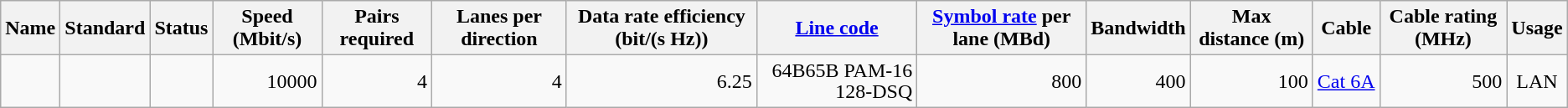<table class="wikitable" style="line-height:110%;">
<tr>
<th>Name</th>
<th>Standard</th>
<th>Status</th>
<th>Speed (Mbit/s)</th>
<th>Pairs required</th>
<th>Lanes per direction</th>
<th>Data rate efficiency (bit/(s Hz))</th>
<th><a href='#'>Line code</a></th>
<th><a href='#'>Symbol rate</a> per lane (MBd)</th>
<th>Bandwidth</th>
<th>Max distance (m)</th>
<th>Cable</th>
<th>Cable rating (MHz)</th>
<th>Usage</th>
</tr>
<tr>
<td></td>
<td></td>
<td></td>
<td align="right">10000</td>
<td align="right">4</td>
<td align="right">4</td>
<td align="right">6.25</td>
<td align="right">64B65B PAM-16 128-DSQ</td>
<td align="right">800</td>
<td align="right">400</td>
<td align="right">100</td>
<td align="center"><a href='#'>Cat 6A</a></td>
<td align="right">500</td>
<td align="center">LAN</td>
</tr>
</table>
